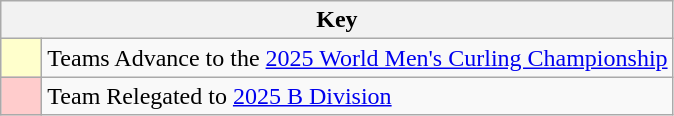<table class="wikitable" style="text-align: center;">
<tr>
<th colspan=2>Key</th>
</tr>
<tr>
<td style="background:#ffffcc; width:20px;"></td>
<td align=left>Teams Advance to the <a href='#'>2025 World Men's Curling Championship</a></td>
</tr>
<tr>
<td style="background:#ffcccc; width:20px;"></td>
<td align=left>Team Relegated to <a href='#'>2025 B Division</a></td>
</tr>
</table>
